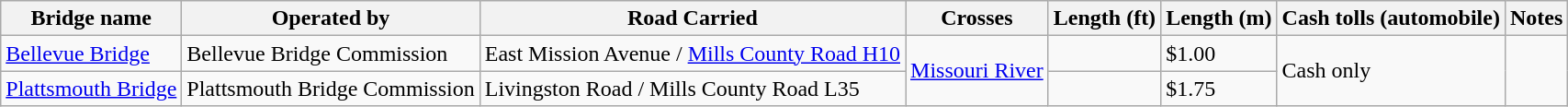<table class=wikitable>
<tr>
<th scope=col>Bridge name</th>
<th scope=col>Operated by</th>
<th scope=col>Road Carried</th>
<th scope=col>Crosses</th>
<th scope=col>Length (ft)</th>
<th scope=col>Length (m)</th>
<th scope=col>Cash tolls (automobile)</th>
<th scope=col>Notes</th>
</tr>
<tr>
<td><a href='#'>Bellevue Bridge</a></td>
<td>Bellevue Bridge Commission</td>
<td>East Mission Avenue / <a href='#'>Mills County Road H10</a></td>
<td rowspan="2"><a href='#'>Missouri River</a></td>
<td></td>
<td>$1.00</td>
<td rowspan="2">Cash only</td>
</tr>
<tr>
<td><a href='#'>Plattsmouth Bridge</a></td>
<td>Plattsmouth Bridge Commission</td>
<td>Livingston Road / Mills County Road L35</td>
<td></td>
<td>$1.75</td>
</tr>
</table>
